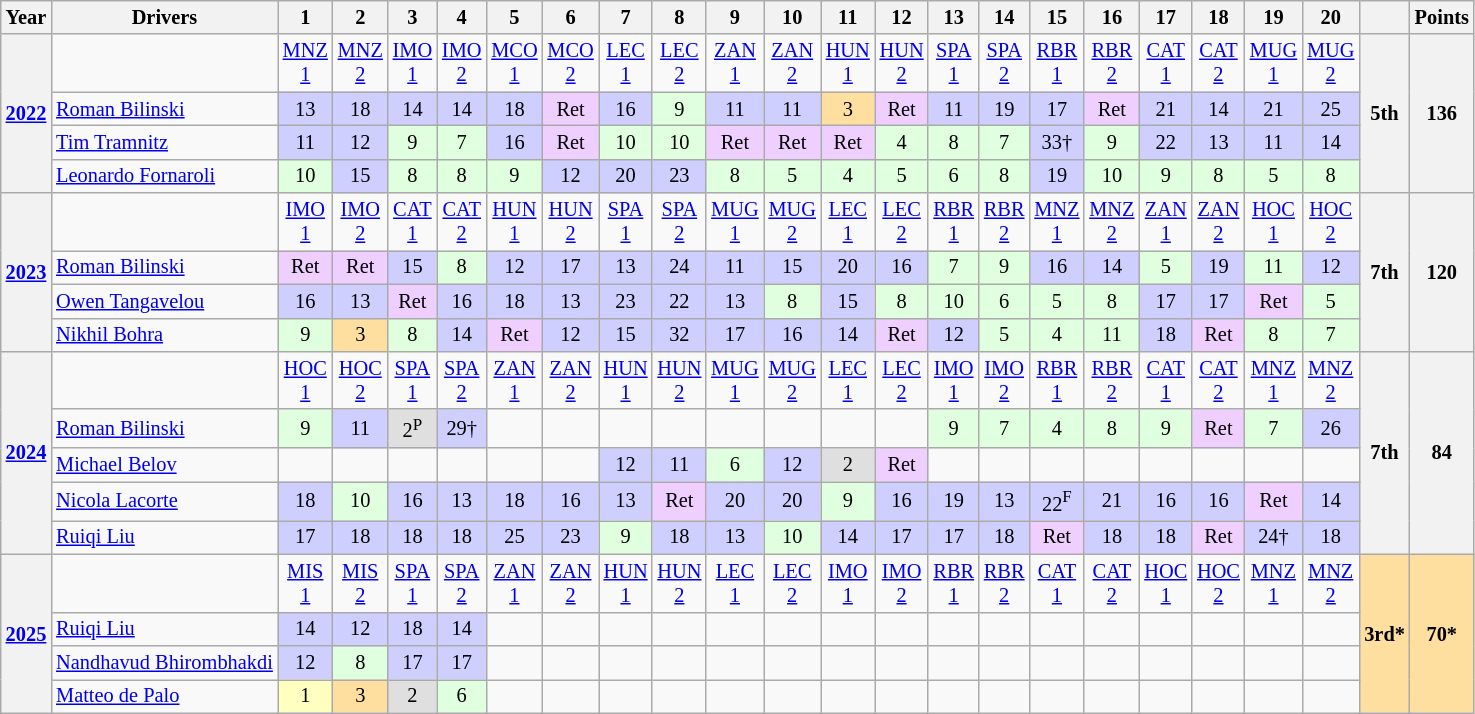<table class="wikitable" style="text-align:center; font-size:85%;">
<tr>
<th>Year</th>
<th>Drivers</th>
<th>1</th>
<th>2</th>
<th>3</th>
<th>4</th>
<th>5</th>
<th>6</th>
<th>7</th>
<th>8</th>
<th>9</th>
<th>10</th>
<th>11</th>
<th>12</th>
<th>13</th>
<th>14</th>
<th>15</th>
<th>16</th>
<th>17</th>
<th>18</th>
<th>19</th>
<th>20</th>
<th></th>
<th>Points</th>
</tr>
<tr>
<th rowspan=4><a href='#'>2022</a></th>
<td></td>
<td><a href='#'>MNZ<br>1</a></td>
<td><a href='#'>MNZ<br>2</a></td>
<td><a href='#'>IMO<br>1</a></td>
<td><a href='#'>IMO<br>2</a></td>
<td><a href='#'>MCO<br>1</a></td>
<td><a href='#'>MCO<br>2</a></td>
<td><a href='#'>LEC<br>1</a></td>
<td><a href='#'>LEC<br>2</a></td>
<td><a href='#'>ZAN<br>1</a></td>
<td><a href='#'>ZAN<br>2</a></td>
<td><a href='#'>HUN<br>1</a></td>
<td><a href='#'>HUN<br>2</a></td>
<td><a href='#'>SPA<br>1</a></td>
<td><a href='#'>SPA<br>2</a></td>
<td><a href='#'>RBR<br>1</a></td>
<td><a href='#'>RBR<br>2</a></td>
<td><a href='#'>CAT<br>1</a></td>
<td><a href='#'>CAT<br>2</a></td>
<td><a href='#'>MUG<br>1</a></td>
<td><a href='#'>MUG<br>2</a></td>
<th rowspan=4 style="background:#">5th</th>
<th rowspan=4 style="background:#">136</th>
</tr>
<tr>
<td align=left> <a href='#'>Roman Bilinski</a></td>
<td style="background:#CFCFFF;">13</td>
<td style="background:#CFCFFF;">18</td>
<td style="background:#CFCFFF;">14</td>
<td style="background:#CFCFFF;">14</td>
<td style="background:#CFCFFF;">18</td>
<td style="background:#EFCFFF;">Ret</td>
<td style="background:#CFCFFF;">16</td>
<td style="background:#DFFFDF;">9</td>
<td style="background:#CFCFFF;">11</td>
<td style="background:#CFCFFF;">11</td>
<td style="background:#FFDF9F;">3</td>
<td style="background:#EFCFFF;">Ret</td>
<td style="background:#CFCFFF;">11</td>
<td style="background:#CFCFFF;">19</td>
<td style="background:#CFCFFF;">17</td>
<td style="background:#EFCFFF;">Ret</td>
<td style="background:#CFCFFF;">21</td>
<td style="background:#CFCFFF;">14</td>
<td style="background:#CFCFFF;">21</td>
<td style="background:#CFCFFF;">25</td>
</tr>
<tr>
<td align=left> <a href='#'>Tim Tramnitz</a></td>
<td style="background:#CFCFFF;">11</td>
<td style="background:#CFCFFF;">12</td>
<td style="background:#DFFFDF;">9</td>
<td style="background:#DFFFDF;">7</td>
<td style="background:#CFCFFF;">16</td>
<td style="background:#EFCFFF;">Ret</td>
<td style="background:#DFFFDF;">10</td>
<td style="background:#DFFFDF;">10</td>
<td style="background:#EFCFFF;">Ret</td>
<td style="background:#EFCFFF;">Ret</td>
<td style="background:#EFCFFF;">Ret</td>
<td style="background:#DFFFDF;">4</td>
<td style="background:#DFFFDF;">8</td>
<td style="background:#DFFFDF;">7</td>
<td style="background:#CFCFFF;">33†</td>
<td style="background:#DFFFDF;">9</td>
<td style="background:#CFCFFF;">22</td>
<td style="background:#CFCFFF;">13</td>
<td style="background:#CFCFFF;">11</td>
<td style="background:#CFCFFF;">14</td>
</tr>
<tr>
<td align=left> <a href='#'>Leonardo Fornaroli</a></td>
<td style="background:#DFFFDF;">10</td>
<td style="background:#CFCFFF;">15</td>
<td style="background:#DFFFDF;">8</td>
<td style="background:#DFFFDF;">8</td>
<td style="background:#DFFFDF;">9</td>
<td style="background:#CFCFFF;">12</td>
<td style="background:#CFCFFF;">20</td>
<td style="background:#CFCFFF;">23</td>
<td style="background:#DFFFDF;">8</td>
<td style="background:#DFFFDF;">5</td>
<td style="background:#DFFFDF;">4</td>
<td style="background:#DFFFDF;">5</td>
<td style="background:#DFFFDF;">6</td>
<td style="background:#DFFFDF;">8</td>
<td style="background:#CFCFFF;">19</td>
<td style="background:#DFFFDF;">10</td>
<td style="background:#DFFFDF;">9</td>
<td style="background:#DFFFDF;">8</td>
<td style="background:#DFFFDF;">5</td>
<td style="background:#DFFFDF;">8</td>
</tr>
<tr>
<th rowspan=4><a href='#'>2023</a></th>
<td></td>
<td><a href='#'>IMO<br>1</a></td>
<td><a href='#'>IMO<br>2</a></td>
<td><a href='#'>CAT<br>1</a></td>
<td><a href='#'>CAT<br>2</a></td>
<td><a href='#'>HUN<br>1</a></td>
<td><a href='#'>HUN<br>2</a></td>
<td><a href='#'>SPA<br>1</a></td>
<td><a href='#'>SPA<br>2</a></td>
<td><a href='#'>MUG<br>1</a></td>
<td><a href='#'>MUG<br>2</a></td>
<td><a href='#'>LEC<br>1</a></td>
<td><a href='#'>LEC<br>2</a></td>
<td><a href='#'>RBR<br>1</a></td>
<td><a href='#'>RBR<br>2</a></td>
<td><a href='#'>MNZ<br>1</a></td>
<td><a href='#'>MNZ<br>2</a></td>
<td><a href='#'>ZAN<br>1</a></td>
<td><a href='#'>ZAN<br>2</a></td>
<td><a href='#'>HOC<br>1</a></td>
<td><a href='#'>HOC<br>2</a></td>
<th rowspan="4" style="background:#">7th</th>
<th rowspan="4" style="background:#">120</th>
</tr>
<tr>
<td align=left> <a href='#'>Roman Bilinski</a></td>
<td style="background:#EFCFFF;">Ret</td>
<td style="background:#EFCFFF;">Ret</td>
<td style="background:#CFCFFF;">15</td>
<td style="background:#DFFFDF;">8</td>
<td style="background:#CFCFFF;">12</td>
<td style="background:#CFCFFF;">17</td>
<td style="background:#CFCFFF;">13</td>
<td style="background:#CFCFFF;">24</td>
<td style="background:#CFCFFF;">11</td>
<td style="background:#CFCFFF;">15</td>
<td style="background:#CFCFFF;">20</td>
<td style="background:#CFCFFF;">16</td>
<td style="background:#DFFFDF;">7</td>
<td style="background:#DFFFDF;">9</td>
<td style="background:#CFCFFF;">16</td>
<td style="background:#CFCFFF;">14</td>
<td style="background:#DFFFDF;">5</td>
<td style="background:#CFCFFF;">19</td>
<td style="background:#DFFFDF;">11</td>
<td style="background:#CFCFFF;">12</td>
</tr>
<tr>
<td align=left> <a href='#'>Owen Tangavelou</a></td>
<td style="background:#CFCFFF;">16</td>
<td style="background:#CFCFFF;">13</td>
<td style="background:#EFCFFF;">Ret</td>
<td style="background:#CFCFFF;">16</td>
<td style="background:#CFCFFF;">18</td>
<td style="background:#CFCFFF;">13</td>
<td style="background:#CFCFFF;">23</td>
<td style="background:#CFCFFF;">22</td>
<td style="background:#CFCFFF;">13</td>
<td style="background:#DFFFDF;">8</td>
<td style="background:#CFCFFF;">15</td>
<td style="background:#DFFFDF;">8</td>
<td style="background:#DFFFDF;">10</td>
<td style="background:#DFFFDF;">6</td>
<td style="background:#DFFFDF;">5</td>
<td style="background:#DFFFDF;">8</td>
<td style="background:#CFCFFF;">17</td>
<td style="background:#CFCFFF;">17</td>
<td style="background:#EFCFFF;">Ret</td>
<td style="background:#DFFFDF;">5</td>
</tr>
<tr>
<td align=left> <a href='#'>Nikhil Bohra</a></td>
<td style="background:#DFFFDF;">9</td>
<td style="background:#FFDF9F;">3</td>
<td style="background:#DFFFDF;">8</td>
<td style="background:#CFCFFF;">14</td>
<td style="background:#EFCFFF;">Ret</td>
<td style="background:#CFCFFF;">12</td>
<td style="background:#CFCFFF;">15</td>
<td style="background:#CFCFFF;">32</td>
<td style="background:#CFCFFF;">17</td>
<td style="background:#CFCFFF;">16</td>
<td style="background:#CFCFFF;">14</td>
<td style="background:#EFCFFF;">Ret</td>
<td style="background:#CFCFFF;">12</td>
<td style="background:#DFFFDF;">5</td>
<td style="background:#DFFFDF;">4</td>
<td style="background:#DFFFDF;">11</td>
<td style="background:#CFCFFF;">18</td>
<td style="background:#EFCFFF;">Ret</td>
<td style="background:#DFFFDF;">8</td>
<td style="background:#DFFFDF;">7</td>
</tr>
<tr>
<th rowspan=5><a href='#'>2024</a></th>
<td></td>
<td><a href='#'>HOC<br>1</a></td>
<td><a href='#'>HOC<br>2</a></td>
<td><a href='#'>SPA<br>1</a></td>
<td><a href='#'>SPA<br>2</a></td>
<td><a href='#'>ZAN<br>1</a></td>
<td><a href='#'>ZAN<br>2</a></td>
<td><a href='#'>HUN<br>1</a></td>
<td><a href='#'>HUN<br>2</a></td>
<td><a href='#'>MUG<br>1</a></td>
<td><a href='#'>MUG<br>2</a></td>
<td><a href='#'>LEC<br>1</a></td>
<td><a href='#'>LEC<br>2</a></td>
<td><a href='#'>IMO<br>1</a></td>
<td><a href='#'>IMO<br>2</a></td>
<td><a href='#'>RBR<br>1</a></td>
<td><a href='#'>RBR<br>2</a></td>
<td><a href='#'>CAT<br>1</a></td>
<td><a href='#'>CAT<br>2</a></td>
<td><a href='#'>MNZ<br>1</a></td>
<td><a href='#'>MNZ<br>2</a></td>
<th rowspan=5 style="background:#">7th</th>
<th rowspan=5 style="background:#">84</th>
</tr>
<tr>
<td align=left> <a href='#'>Roman Bilinski</a></td>
<td style="background:#DFFFDF;">9</td>
<td style="background:#CFCFFF;">11</td>
<td style="background:#DFDFDF;">2<span><sup>P</sup></span></td>
<td style="background:#CFCFFF;">29†</td>
<td></td>
<td></td>
<td></td>
<td></td>
<td></td>
<td></td>
<td></td>
<td></td>
<td style="background:#DFFFDF;">9</td>
<td style="background:#DFFFDF;">7</td>
<td style="background:#DFFFDF;">4</td>
<td style="background:#DFFFDF;">8</td>
<td style="background:#DFFFDF;">9</td>
<td style="background:#EFCFFF;">Ret</td>
<td style="background:#DFFFDF;">7</td>
<td style="background:#CFCFFF;">26</td>
</tr>
<tr>
<td align=left> <a href='#'>Michael Belov</a></td>
<td></td>
<td></td>
<td></td>
<td></td>
<td></td>
<td></td>
<td style="background:#CFCFFF;">12</td>
<td style="background:#CFCFFF;">11</td>
<td style="background:#DFFFDF;">6</td>
<td style="background:#CFCFFF;">12</td>
<td style="background:#DFDFDF;">2</td>
<td style="background:#EFCFFF;">Ret</td>
<td></td>
<td></td>
<td></td>
<td></td>
<td></td>
<td></td>
<td></td>
<td></td>
</tr>
<tr>
<td align=left> <a href='#'>Nicola Lacorte</a></td>
<td style="background:#CFCFFF;">18</td>
<td style="background:#DFFFDF;">10</td>
<td style="background:#CFCFFF;">16</td>
<td style="background:#CFCFFF;">13</td>
<td style="background:#CFCFFF;">18</td>
<td style="background:#CFCFFF;">16</td>
<td style="background:#CFCFFF;">13</td>
<td style="background:#EFCFFF;">Ret</td>
<td style="background:#CFCFFF;">20</td>
<td style="background:#CFCFFF;">20</td>
<td style="background:#DFFFDF;">9</td>
<td style="background:#CFCFFF;">16</td>
<td style="background:#CFCFFF;">19</td>
<td style="background:#CFCFFF;">13</td>
<td style="background:#CFCFFF;">22<span><sup>F</sup></span></td>
<td style="background:#CFCFFF;">21</td>
<td style="background:#CFCFFF;">16</td>
<td style="background:#CFCFFF;">16</td>
<td style="background:#EFCFFF;">Ret</td>
<td style="background:#CFCFFF;">14</td>
</tr>
<tr>
<td align=left> <a href='#'>Ruiqi Liu</a></td>
<td style="background:#CFCFFF;">17</td>
<td style="background:#CFCFFF;">18</td>
<td style="background:#CFCFFF;">18</td>
<td style="background:#CFCFFF;">18</td>
<td style="background:#CFCFFF;">25</td>
<td style="background:#CFCFFF;">23</td>
<td style="background:#DFFFDF;">9</td>
<td style="background:#CFCFFF;">18</td>
<td style="background:#CFCFFF;">13</td>
<td style="background:#DFFFDF;">10</td>
<td style="background:#CFCFFF;">14</td>
<td style="background:#CFCFFF;">17</td>
<td style="background:#CFCFFF;">17</td>
<td style="background:#CFCFFF;">18</td>
<td style="background:#EFCFFF;">Ret</td>
<td style="background:#CFCFFF;">18</td>
<td style="background:#CFCFFF;">18</td>
<td style="background:#EFCFFF;">Ret</td>
<td style="background:#CFCFFF;">24†</td>
<td style="background:#CFCFFF;">18</td>
</tr>
<tr>
<th rowspan=4><a href='#'>2025</a></th>
<td></td>
<td><a href='#'>MIS<br>1</a></td>
<td><a href='#'>MIS<br>2</a></td>
<td><a href='#'>SPA<br>1</a></td>
<td><a href='#'>SPA<br>2</a></td>
<td><a href='#'>ZAN<br>1</a></td>
<td><a href='#'>ZAN<br>2</a></td>
<td><a href='#'>HUN<br>1</a></td>
<td><a href='#'>HUN<br>2</a></td>
<td><a href='#'>LEC<br>1</a></td>
<td><a href='#'>LEC<br>2</a></td>
<td><a href='#'>IMO<br>1</a></td>
<td><a href='#'>IMO<br>2</a></td>
<td><a href='#'>RBR<br>1</a></td>
<td><a href='#'>RBR<br>2</a></td>
<td><a href='#'>CAT<br>1</a></td>
<td><a href='#'>CAT<br>2</a></td>
<td><a href='#'>HOC<br>1</a></td>
<td><a href='#'>HOC<br>2</a></td>
<td><a href='#'>MNZ<br>1</a></td>
<td><a href='#'>MNZ<br>2</a></td>
<th rowspan=4 style="background:#FFDF9F">3rd*</th>
<th rowspan=4 style="background:#FFDF9F">70*</th>
</tr>
<tr>
<td align=left> <a href='#'>Ruiqi Liu</a></td>
<td style="background:#CFCFFF;">14</td>
<td style="background:#CFCFFF;">12</td>
<td style="background:#CFCFFF;">18</td>
<td style="background:#CFCFFF;">14</td>
<td style="background:#;"></td>
<td style="background:#;"></td>
<td style="background:#;"></td>
<td style="background:#;"></td>
<td style="background:#;"></td>
<td style="background:#;"></td>
<td style="background:#;"></td>
<td style="background:#;"></td>
<td style="background:#;"></td>
<td style="background:#;"></td>
<td style="background:#;"></td>
<td style="background:#;"></td>
<td style="background:#;"></td>
<td style="background:#;"></td>
<td style="background:#;"></td>
<td style="background:#;"></td>
</tr>
<tr>
<td align=left> <a href='#'>Nandhavud Bhirombhakdi</a></td>
<td style="background:#CFCFFF;">12</td>
<td style="background:#DFFFDF;">8</td>
<td style="background:#CFCFFF;">17</td>
<td style="background:#CFCFFF;">17</td>
<td style="background:#;"></td>
<td style="background:#;"></td>
<td style="background:#;"></td>
<td style="background:#;"></td>
<td style="background:#;"></td>
<td style="background:#;"></td>
<td style="background:#;"></td>
<td style="background:#;"></td>
<td style="background:#;"></td>
<td style="background:#;"></td>
<td style="background:#;"></td>
<td style="background:#;"></td>
<td style="background:#;"></td>
<td style="background:#;"></td>
<td style="background:#;"></td>
<td style="background:#;"></td>
</tr>
<tr>
<td align=left> <a href='#'>Matteo de Palo</a></td>
<td style="background:#FFFFBF;">1</td>
<td style="background:#FFDF9F;">3</td>
<td style="background:#DFDFDF;">2</td>
<td style="background:#DFFFDF;">6</td>
<td style="background:#;"></td>
<td style="background:#;"></td>
<td style="background:#;"></td>
<td style="background:#;"></td>
<td style="background:#;"></td>
<td style="background:#;"></td>
<td style="background:#;"></td>
<td style="background:#;"></td>
<td style="background:#;"></td>
<td style="background:#;"></td>
<td style="background:#;"></td>
<td style="background:#;"></td>
<td style="background:#;"></td>
<td style="background:#;"></td>
<td style="background:#;"></td>
<td style="background:#;"></td>
</tr>
</table>
